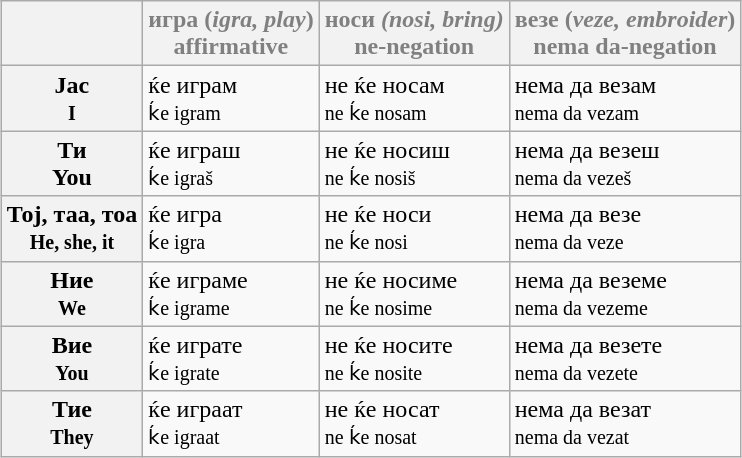<table class="wikitable" style="margin:1em auto;">
<tr>
<th></th>
<th style="color:grey;">игра (<em>igra, play</em>)<br>affirmative</th>
<th style="color:grey;">носи <em>(nosi, bring)</em><br>ne-negation</th>
<th style="color:grey;">везе (<em>veze, embroider</em>)<br>nema da-negation</th>
</tr>
<tr>
<th>Јас<br><span><small>I</small></span></th>
<td>ќе играм<br><span><small>ḱe igram</small></span></td>
<td>не ќе носам <br><span><small>ne ḱe nosam</small></span></td>
<td>нема да везам <br><span><small>nema da vezam</small></span></td>
</tr>
<tr>
<th>Ти<br><span>You</span></th>
<td>ќе играш<br><span><small>ḱe igraš</small></span></td>
<td>не ќе носиш<br><span><small>ne ḱe nosiš</small></span></td>
<td>нема да везеш <br><span><small>nema da vezeš</small></span></td>
</tr>
<tr>
<th>Тој, таа, тоа<br><span><small>He, she, it</small></span></th>
<td>ќе игра<br><span><small>ḱe igra</small></span></td>
<td>не ќе носи<br><span><small>ne ḱe nosi</small></span></td>
<td>нема да везе<br><span><small>nema da veze</small></span></td>
</tr>
<tr>
<th>Ние<br><span><small>We</small></span></th>
<td>ќе играме<br><span><small>ḱe igrame</small></span></td>
<td>не ќе носиме<br><span><small>ne ḱe nosime</small></span></td>
<td>нема да веземе<br><span><small>nema da vezeme</small></span></td>
</tr>
<tr>
<th>Вие<br><span><small>You</small></span></th>
<td>ќе играте<br><span><small>ḱe igrate</small></span></td>
<td>не ќе носите<br><span><small>ne ḱe nosite</small></span></td>
<td>нема да везете<br><span><small>nema da vezete</small></span></td>
</tr>
<tr>
<th>Тие<br><span><small>They</small></span></th>
<td>ќе играат<br><span><small>ḱe igraat</small></span></td>
<td>не ќе носат<br><span><small>ne ḱe nosat</small></span></td>
<td>нема да везат <br><span><small>nema da vezat</small></span></td>
</tr>
</table>
